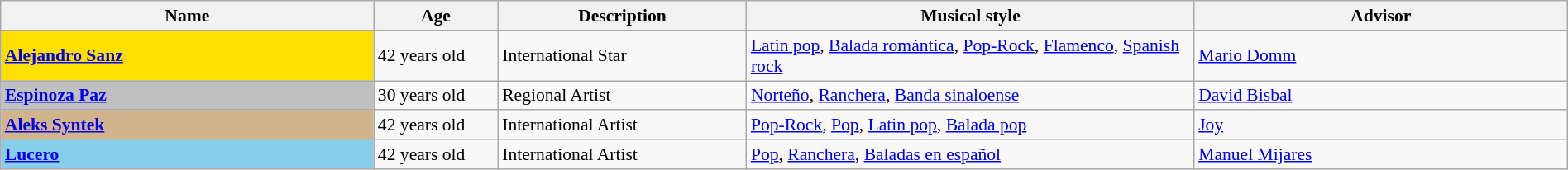<table class="wikitable" style="font-size:90%; width:100%">
<tr>
<th width="15%">Name</th>
<th width="05%">Age</th>
<th width="10%">Description</th>
<th width="18%">Musical style</th>
<th width="15%">Advisor</th>
</tr>
<tr>
<td style="background:#FFDF00"><strong><a href='#'>Alejandro Sanz</a></strong></td>
<td>42 years old</td>
<td>International Star</td>
<td><a href='#'>Latin pop</a>, <a href='#'>Balada romántica</a>, <a href='#'>Pop-Rock</a>, <a href='#'>Flamenco</a>, <a href='#'>Spanish rock</a></td>
<td><a href='#'>Mario Domm</a></td>
</tr>
<tr>
<td style="background:silver"><strong><a href='#'>Espinoza Paz</a></strong></td>
<td>30 years old</td>
<td>Regional Artist</td>
<td><a href='#'>Norteño</a>, <a href='#'>Ranchera</a>, <a href='#'>Banda sinaloense</a></td>
<td><a href='#'>David Bisbal</a></td>
</tr>
<tr>
<td style="background:tan"><strong><a href='#'>Aleks Syntek</a></strong></td>
<td>42 years old</td>
<td>International Artist</td>
<td><a href='#'>Pop-Rock</a>, <a href='#'>Pop</a>, <a href='#'>Latin pop</a>, <a href='#'>Balada pop</a></td>
<td><a href='#'>Joy</a></td>
</tr>
<tr>
<td style="background:skyblue"><strong><a href='#'>Lucero</a></strong></td>
<td>42 years old</td>
<td>International Artist</td>
<td><a href='#'>Pop</a>, <a href='#'>Ranchera</a>, <a href='#'>Baladas en español</a></td>
<td><a href='#'>Manuel Mijares</a></td>
</tr>
</table>
